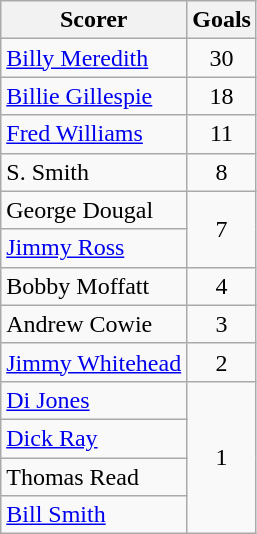<table class="wikitable">
<tr>
<th>Scorer</th>
<th>Goals</th>
</tr>
<tr>
<td> <a href='#'>Billy Meredith</a></td>
<td align=center>30</td>
</tr>
<tr>
<td> <a href='#'>Billie Gillespie</a></td>
<td align=center>18</td>
</tr>
<tr>
<td> <a href='#'>Fred Williams</a></td>
<td align=center>11</td>
</tr>
<tr>
<td>S. Smith</td>
<td align=center>8</td>
</tr>
<tr>
<td>George Dougal</td>
<td rowspan="2" align=center>7</td>
</tr>
<tr>
<td> <a href='#'>Jimmy Ross</a></td>
</tr>
<tr>
<td>Bobby Moffatt</td>
<td align=center>4</td>
</tr>
<tr>
<td>Andrew Cowie</td>
<td align=center>3</td>
</tr>
<tr>
<td> <a href='#'>Jimmy Whitehead</a></td>
<td align=center>2</td>
</tr>
<tr>
<td> <a href='#'>Di Jones</a></td>
<td rowspan="4" align=center>1</td>
</tr>
<tr>
<td> <a href='#'>Dick Ray</a></td>
</tr>
<tr>
<td>Thomas Read</td>
</tr>
<tr>
<td> <a href='#'>Bill Smith</a></td>
</tr>
</table>
